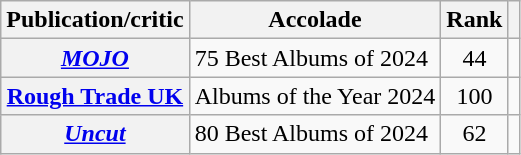<table class="wikitable sortable plainrowheaders">
<tr>
<th scope="col">Publication/critic</th>
<th scope="col">Accolade</th>
<th scope="col">Rank</th>
<th scope="col" class="unsortable"></th>
</tr>
<tr>
<th scope="row"><em><a href='#'>MOJO</a></em></th>
<td>75 Best Albums of 2024</td>
<td style="text-align: center;">44</td>
<td style="text-align: center;"></td>
</tr>
<tr>
<th scope="row"><a href='#'>Rough Trade UK</a></th>
<td>Albums of the Year 2024</td>
<td style="text-align: center;">100</td>
<td style="text-align: center;"></td>
</tr>
<tr>
<th scope="row"><em><a href='#'>Uncut</a></em></th>
<td>80 Best Albums of 2024</td>
<td style="text-align: center;">62</td>
<td style="text-align: center;"></td>
</tr>
</table>
